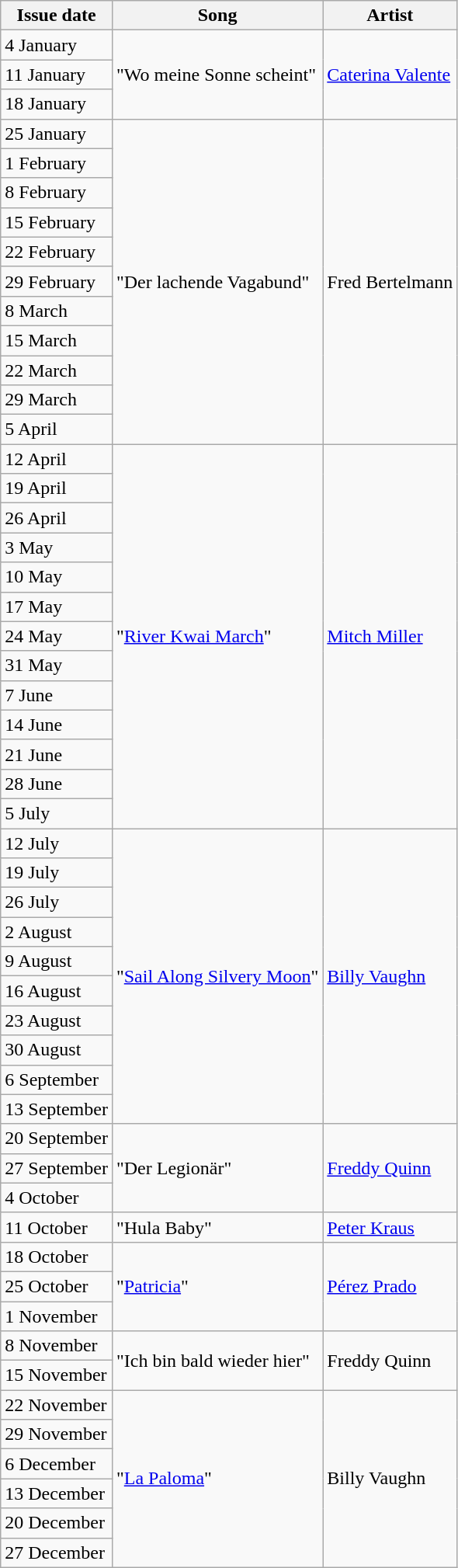<table class="sortable wikitable">
<tr>
<th>Issue date</th>
<th>Song</th>
<th>Artist</th>
</tr>
<tr>
<td>4 January</td>
<td rowspan="3">"Wo meine Sonne scheint"</td>
<td rowspan="3"><a href='#'>Caterina Valente</a></td>
</tr>
<tr>
<td>11 January</td>
</tr>
<tr>
<td>18 January</td>
</tr>
<tr>
<td>25 January</td>
<td rowspan="11">"Der lachende Vagabund"</td>
<td rowspan="11">Fred Bertelmann</td>
</tr>
<tr>
<td>1 February</td>
</tr>
<tr>
<td>8 February</td>
</tr>
<tr>
<td>15 February</td>
</tr>
<tr>
<td>22 February</td>
</tr>
<tr>
<td>29 February</td>
</tr>
<tr>
<td>8 March</td>
</tr>
<tr>
<td>15 March</td>
</tr>
<tr>
<td>22 March</td>
</tr>
<tr>
<td>29 March</td>
</tr>
<tr>
<td>5 April</td>
</tr>
<tr>
<td>12 April</td>
<td rowspan="13">"<a href='#'>River Kwai March</a>"</td>
<td rowspan="13"><a href='#'>Mitch Miller</a></td>
</tr>
<tr>
<td>19 April</td>
</tr>
<tr>
<td>26 April</td>
</tr>
<tr>
<td>3 May</td>
</tr>
<tr>
<td>10 May</td>
</tr>
<tr>
<td>17 May</td>
</tr>
<tr>
<td>24 May</td>
</tr>
<tr>
<td>31 May</td>
</tr>
<tr>
<td>7 June</td>
</tr>
<tr>
<td>14 June</td>
</tr>
<tr>
<td>21 June</td>
</tr>
<tr>
<td>28 June</td>
</tr>
<tr>
<td>5 July</td>
</tr>
<tr>
<td>12 July</td>
<td rowspan="10">"<a href='#'>Sail Along Silvery Moon</a>"</td>
<td rowspan="10"><a href='#'>Billy Vaughn</a></td>
</tr>
<tr>
<td>19 July</td>
</tr>
<tr>
<td>26 July</td>
</tr>
<tr>
<td>2 August</td>
</tr>
<tr>
<td>9 August</td>
</tr>
<tr>
<td>16 August</td>
</tr>
<tr>
<td>23 August</td>
</tr>
<tr>
<td>30 August</td>
</tr>
<tr>
<td>6 September</td>
</tr>
<tr>
<td>13 September</td>
</tr>
<tr>
<td>20 September</td>
<td rowspan="3">"Der Legionär"</td>
<td rowspan="3"><a href='#'>Freddy Quinn</a></td>
</tr>
<tr>
<td>27 September</td>
</tr>
<tr>
<td>4 October</td>
</tr>
<tr>
<td>11 October</td>
<td>"Hula Baby"</td>
<td><a href='#'>Peter Kraus</a></td>
</tr>
<tr>
<td>18 October</td>
<td rowspan="3">"<a href='#'>Patricia</a>"</td>
<td rowspan="3"><a href='#'>Pérez Prado</a></td>
</tr>
<tr>
<td>25 October</td>
</tr>
<tr>
<td>1 November</td>
</tr>
<tr>
<td>8 November</td>
<td rowspan="2">"Ich bin bald wieder hier"</td>
<td rowspan="2">Freddy Quinn</td>
</tr>
<tr>
<td>15 November</td>
</tr>
<tr>
<td>22 November</td>
<td rowspan="6">"<a href='#'>La Paloma</a>"</td>
<td rowspan="6">Billy Vaughn</td>
</tr>
<tr>
<td>29 November</td>
</tr>
<tr>
<td>6 December</td>
</tr>
<tr>
<td>13 December</td>
</tr>
<tr>
<td>20 December</td>
</tr>
<tr>
<td>27 December</td>
</tr>
</table>
